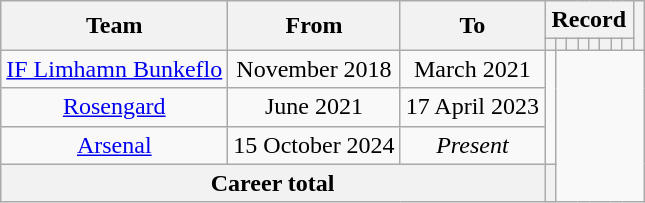<table class="wikitable" style="text-align:center">
<tr>
<th rowspan="2">Team</th>
<th rowspan="2">From</th>
<th rowspan="2">To</th>
<th colspan="8">Record</th>
<th rowspan="2"></th>
</tr>
<tr>
<th></th>
<th></th>
<th></th>
<th></th>
<th></th>
<th></th>
<th></th>
<th></th>
</tr>
<tr>
<td><a href='#'>IF Limhamn Bunkeflo</a></td>
<td>November 2018</td>
<td>March 2021<br></td>
<td rowspan=3></td>
</tr>
<tr>
<td><a href='#'>Rosengard</a></td>
<td>June 2021</td>
<td>17 April 2023<br></td>
</tr>
<tr>
<td><a href='#'>Arsenal</a></td>
<td>15 October 2024</td>
<td><em>Present</em><br></td>
</tr>
<tr>
<th colspan="3">Career total<br></th>
<th></th>
</tr>
</table>
